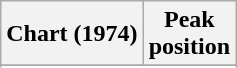<table class="wikitable plainrowheaders">
<tr>
<th scope="col">Chart (1974)</th>
<th scope="col">Peak<br>position</th>
</tr>
<tr>
</tr>
<tr>
</tr>
</table>
